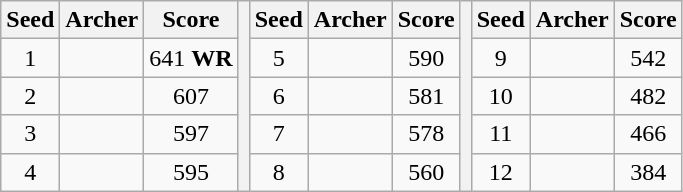<table class="wikitable" style="text-align:center">
<tr>
<th>Seed</th>
<th>Archer</th>
<th>Score</th>
<th rowspan="9"></th>
<th>Seed</th>
<th>Archer</th>
<th>Score</th>
<th rowspan="9"></th>
<th>Seed</th>
<th>Archer</th>
<th>Score</th>
</tr>
<tr>
<td>1</td>
<td align=left></td>
<td>641 <strong>WR</strong></td>
<td>5</td>
<td align=left></td>
<td>590</td>
<td>9</td>
<td align=left></td>
<td>542</td>
</tr>
<tr>
<td>2</td>
<td align=left></td>
<td>607</td>
<td>6</td>
<td align=left></td>
<td>581</td>
<td>10</td>
<td align=left></td>
<td>482</td>
</tr>
<tr>
<td>3</td>
<td align=left></td>
<td>597</td>
<td>7</td>
<td align=left></td>
<td>578</td>
<td>11</td>
<td align=left></td>
<td>466</td>
</tr>
<tr>
<td>4</td>
<td align=left></td>
<td>595</td>
<td>8</td>
<td align=left></td>
<td>560</td>
<td>12</td>
<td align=left></td>
<td>384</td>
</tr>
</table>
